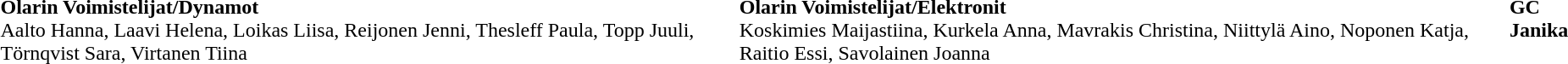<table>
<tr bgcolor="#DFDFDF">
</tr>
<tr>
<th scope=row style="text-align:left"></th>
<td valign="top"><strong>Olarin Voimistelijat/Dynamot </strong> <br>Aalto Hanna, Laavi Helena, Loikas Liisa, Reijonen Jenni, Thesleff Paula, Topp Juuli, Törnqvist Sara, Virtanen Tiina </td>
<td valign="top"><strong>Olarin Voimistelijat/Elektronit </strong> <br>Koskimies Maijastiina, Kurkela Anna, Mavrakis Christina, Niittylä Aino, Noponen Katja, Raitio Essi, Savolainen Joanna</td>
<td valign="top"><strong>GC Janika </strong> </td>
</tr>
<tr>
</tr>
</table>
